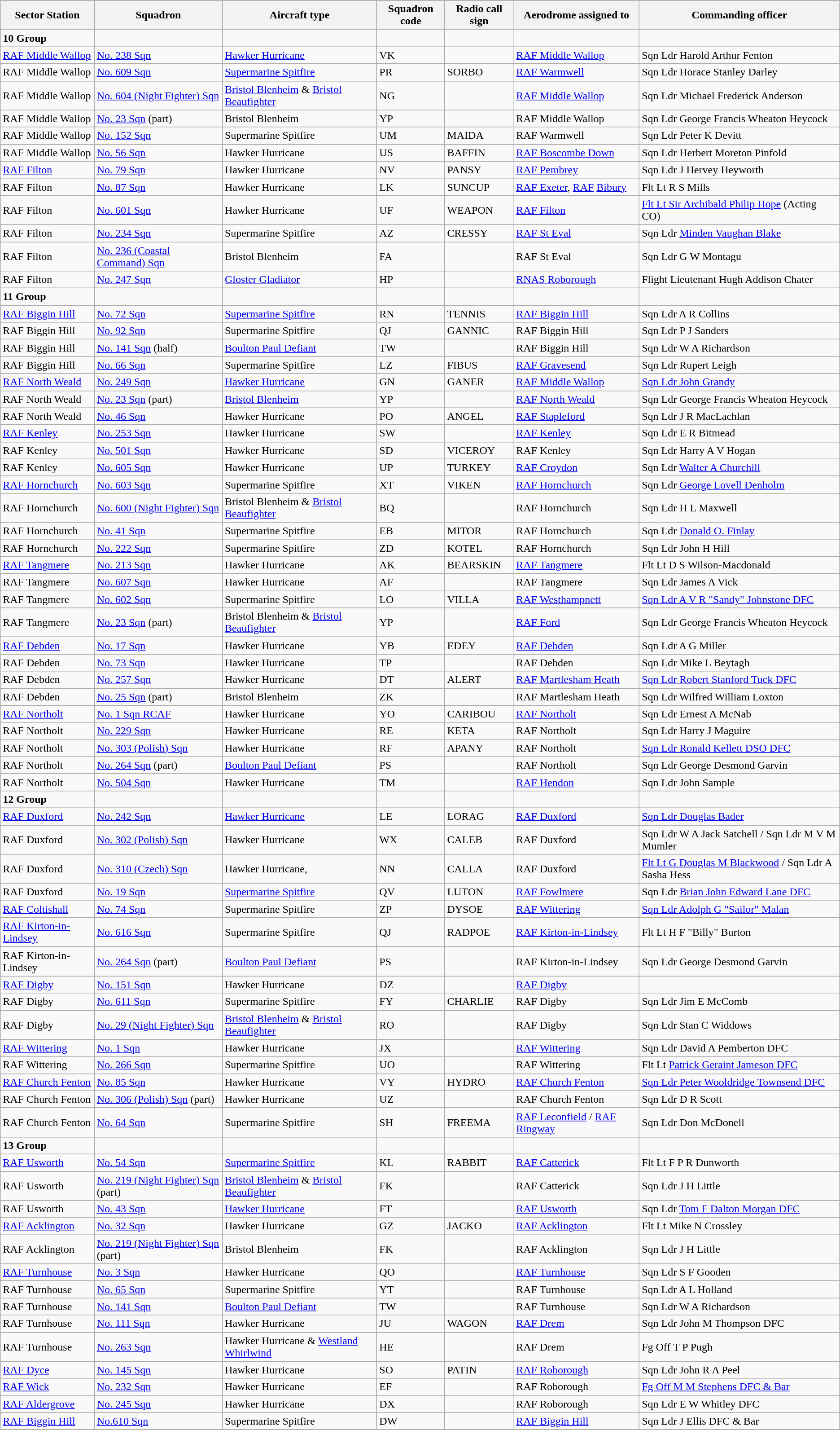<table class=wikitable>
<tr>
</tr>
<tr>
<th>Sector Station</th>
<th>Squadron</th>
<th>Aircraft type</th>
<th>Squadron code</th>
<th>Radio call sign</th>
<th>Aerodrome assigned to</th>
<th>Commanding officer</th>
</tr>
<tr>
<td><strong>10 Group</strong></td>
<td></td>
<td></td>
<td></td>
<td></td>
<td></td>
<td></td>
</tr>
<tr>
<td><a href='#'>RAF Middle Wallop</a></td>
<td><a href='#'>No. 238 Sqn</a></td>
<td><a href='#'>Hawker Hurricane</a></td>
<td>VK</td>
<td></td>
<td><a href='#'>RAF Middle Wallop</a></td>
<td>Sqn Ldr Harold Arthur Fenton</td>
</tr>
<tr>
<td>RAF Middle Wallop</td>
<td><a href='#'>No. 609 Sqn</a></td>
<td><a href='#'>Supermarine Spitfire</a></td>
<td>PR</td>
<td>SORBO</td>
<td><a href='#'>RAF Warmwell</a></td>
<td>Sqn Ldr Horace Stanley Darley</td>
</tr>
<tr>
<td>RAF Middle Wallop</td>
<td><a href='#'>No. 604 (Night Fighter) Sqn</a></td>
<td><a href='#'>Bristol Blenheim</a> & <a href='#'>Bristol Beaufighter</a></td>
<td>NG</td>
<td></td>
<td><a href='#'>RAF Middle Wallop</a></td>
<td>Sqn Ldr Michael Frederick Anderson</td>
</tr>
<tr>
<td>RAF Middle Wallop</td>
<td><a href='#'>No. 23 Sqn</a> (part)</td>
<td>Bristol Blenheim</td>
<td>YP</td>
<td></td>
<td>RAF Middle Wallop</td>
<td>Sqn Ldr George Francis Wheaton Heycock</td>
</tr>
<tr>
<td>RAF Middle Wallop</td>
<td><a href='#'>No. 152 Sqn</a></td>
<td>Supermarine Spitfire</td>
<td>UM</td>
<td>MAIDA</td>
<td>RAF Warmwell</td>
<td>Sqn Ldr Peter K Devitt</td>
</tr>
<tr>
<td>RAF Middle Wallop</td>
<td><a href='#'>No. 56 Sqn</a></td>
<td>Hawker Hurricane</td>
<td>US</td>
<td>BAFFIN</td>
<td><a href='#'>RAF Boscombe Down</a></td>
<td>Sqn Ldr Herbert Moreton Pinfold</td>
</tr>
<tr>
<td><a href='#'>RAF Filton</a></td>
<td><a href='#'>No. 79 Sqn</a></td>
<td>Hawker Hurricane</td>
<td>NV</td>
<td>PANSY</td>
<td><a href='#'>RAF Pembrey</a></td>
<td>Sqn Ldr J Hervey Heyworth</td>
</tr>
<tr>
<td>RAF Filton</td>
<td><a href='#'>No. 87 Sqn</a></td>
<td>Hawker Hurricane</td>
<td>LK</td>
<td>SUNCUP</td>
<td><a href='#'>RAF Exeter</a>, <a href='#'>RAF</a> <a href='#'>Bibury</a></td>
<td>Flt Lt R S Mills</td>
</tr>
<tr>
<td>RAF Filton</td>
<td><a href='#'>No. 601 Sqn</a></td>
<td>Hawker Hurricane</td>
<td>UF</td>
<td>WEAPON</td>
<td><a href='#'>RAF Filton</a></td>
<td><a href='#'>Flt Lt Sir Archibald Philip Hope</a> (Acting CO)</td>
</tr>
<tr>
<td>RAF Filton</td>
<td><a href='#'>No. 234 Sqn</a></td>
<td>Supermarine Spitfire</td>
<td>AZ</td>
<td>CRESSY</td>
<td><a href='#'>RAF St Eval</a></td>
<td>Sqn Ldr <a href='#'>Minden Vaughan Blake</a></td>
</tr>
<tr>
<td>RAF Filton</td>
<td><a href='#'>No. 236 (Coastal Command) Sqn</a></td>
<td>Bristol Blenheim</td>
<td>FA</td>
<td></td>
<td>RAF St Eval</td>
<td>Sqn Ldr G W Montagu</td>
</tr>
<tr>
<td>RAF Filton</td>
<td><a href='#'>No. 247 Sqn</a></td>
<td><a href='#'>Gloster Gladiator</a></td>
<td>HP</td>
<td></td>
<td><a href='#'>RNAS Roborough</a></td>
<td>Flight Lieutenant Hugh Addison Chater</td>
</tr>
<tr>
<td><strong>11 Group</strong></td>
<td></td>
<td></td>
<td></td>
<td></td>
<td></td>
<td></td>
</tr>
<tr>
<td><a href='#'>RAF Biggin Hill</a></td>
<td><a href='#'>No. 72 Sqn</a></td>
<td><a href='#'>Supermarine Spitfire</a></td>
<td>RN</td>
<td>TENNIS</td>
<td><a href='#'>RAF Biggin Hill</a></td>
<td>Sqn Ldr A R Collins</td>
</tr>
<tr>
<td>RAF Biggin Hill</td>
<td><a href='#'>No. 92 Sqn</a></td>
<td>Supermarine Spitfire</td>
<td>QJ</td>
<td>GANNIC</td>
<td>RAF Biggin Hill</td>
<td>Sqn Ldr P J Sanders</td>
</tr>
<tr>
<td>RAF Biggin Hill</td>
<td><a href='#'>No. 141 Sqn</a> (half)</td>
<td><a href='#'>Boulton Paul Defiant</a></td>
<td>TW</td>
<td></td>
<td>RAF Biggin Hill</td>
<td>Sqn Ldr W A Richardson</td>
</tr>
<tr>
<td>RAF Biggin Hill</td>
<td><a href='#'>No. 66 Sqn</a></td>
<td>Supermarine Spitfire</td>
<td>LZ</td>
<td>FIBUS</td>
<td><a href='#'>RAF Gravesend</a></td>
<td>Sqn Ldr Rupert Leigh</td>
</tr>
<tr>
<td><a href='#'>RAF North Weald</a></td>
<td><a href='#'>No. 249 Sqn</a></td>
<td><a href='#'>Hawker Hurricane</a></td>
<td>GN</td>
<td>GANER</td>
<td><a href='#'>RAF Middle Wallop</a></td>
<td><a href='#'>Sqn Ldr John Grandy</a></td>
</tr>
<tr>
<td>RAF North Weald</td>
<td><a href='#'>No. 23 Sqn</a> (part)</td>
<td><a href='#'>Bristol Blenheim</a></td>
<td>YP</td>
<td></td>
<td><a href='#'>RAF North Weald</a></td>
<td>Sqn Ldr George Francis Wheaton Heycock</td>
</tr>
<tr>
<td>RAF North Weald</td>
<td><a href='#'>No. 46 Sqn</a></td>
<td>Hawker Hurricane</td>
<td>PO</td>
<td>ANGEL</td>
<td><a href='#'>RAF Stapleford</a></td>
<td>Sqn Ldr J R MacLachlan</td>
</tr>
<tr>
<td><a href='#'>RAF Kenley</a></td>
<td><a href='#'>No. 253 Sqn</a></td>
<td>Hawker Hurricane</td>
<td>SW</td>
<td></td>
<td><a href='#'>RAF Kenley</a></td>
<td>Sqn Ldr E R Bitmead</td>
</tr>
<tr>
<td>RAF Kenley</td>
<td><a href='#'>No. 501 Sqn</a></td>
<td>Hawker Hurricane</td>
<td>SD</td>
<td>VICEROY</td>
<td>RAF Kenley</td>
<td>Sqn Ldr Harry A V Hogan</td>
</tr>
<tr>
<td>RAF Kenley</td>
<td><a href='#'>No. 605 Sqn</a></td>
<td>Hawker Hurricane</td>
<td>UP</td>
<td>TURKEY</td>
<td><a href='#'>RAF Croydon</a></td>
<td>Sqn Ldr <a href='#'>Walter A Churchill</a></td>
</tr>
<tr>
<td><a href='#'>RAF Hornchurch</a></td>
<td><a href='#'>No. 603 Sqn</a></td>
<td>Supermarine Spitfire</td>
<td>XT</td>
<td>VIKEN</td>
<td><a href='#'>RAF Hornchurch</a></td>
<td>Sqn Ldr <a href='#'>George Lovell Denholm</a></td>
</tr>
<tr>
<td>RAF Hornchurch</td>
<td><a href='#'>No. 600 (Night Fighter) Sqn</a></td>
<td>Bristol Blenheim & <a href='#'>Bristol Beaufighter</a></td>
<td>BQ</td>
<td></td>
<td>RAF Hornchurch</td>
<td>Sqn Ldr H L Maxwell</td>
</tr>
<tr>
<td>RAF Hornchurch</td>
<td><a href='#'>No. 41 Sqn</a></td>
<td>Supermarine Spitfire</td>
<td>EB</td>
<td>MITOR</td>
<td>RAF Hornchurch</td>
<td>Sqn Ldr <a href='#'>Donald O. Finlay</a></td>
</tr>
<tr>
<td>RAF Hornchurch</td>
<td><a href='#'>No. 222 Sqn</a></td>
<td>Supermarine Spitfire</td>
<td>ZD</td>
<td>KOTEL</td>
<td>RAF Hornchurch</td>
<td>Sqn Ldr John H Hill</td>
</tr>
<tr>
<td><a href='#'>RAF Tangmere</a></td>
<td><a href='#'>No. 213 Sqn</a></td>
<td>Hawker Hurricane</td>
<td>AK</td>
<td>BEARSKIN</td>
<td><a href='#'>RAF Tangmere</a></td>
<td>Flt Lt D S Wilson-Macdonald</td>
</tr>
<tr>
<td>RAF Tangmere</td>
<td><a href='#'>No. 607 Sqn</a></td>
<td>Hawker Hurricane</td>
<td>AF</td>
<td></td>
<td>RAF Tangmere</td>
<td>Sqn Ldr James A Vick</td>
</tr>
<tr>
<td>RAF Tangmere</td>
<td><a href='#'>No. 602 Sqn</a></td>
<td>Supermarine Spitfire</td>
<td>LO</td>
<td>VILLA</td>
<td><a href='#'>RAF Westhampnett</a></td>
<td><a href='#'>Sqn Ldr A V R "Sandy" Johnstone DFC</a></td>
</tr>
<tr>
<td>RAF Tangmere</td>
<td><a href='#'>No. 23 Sqn</a> (part)</td>
<td>Bristol Blenheim & <a href='#'>Bristol Beaufighter</a></td>
<td>YP</td>
<td></td>
<td><a href='#'>RAF Ford</a></td>
<td>Sqn Ldr George Francis Wheaton Heycock</td>
</tr>
<tr>
<td><a href='#'>RAF Debden</a></td>
<td><a href='#'>No. 17 Sqn</a></td>
<td>Hawker Hurricane</td>
<td>YB</td>
<td>EDEY</td>
<td><a href='#'>RAF Debden</a></td>
<td>Sqn Ldr A G Miller</td>
</tr>
<tr>
<td>RAF Debden</td>
<td><a href='#'>No. 73 Sqn</a></td>
<td>Hawker Hurricane</td>
<td>TP</td>
<td></td>
<td>RAF Debden</td>
<td>Sqn Ldr Mike L Beytagh</td>
</tr>
<tr>
<td>RAF Debden</td>
<td><a href='#'>No. 257 Sqn</a></td>
<td>Hawker Hurricane</td>
<td>DT</td>
<td>ALERT</td>
<td><a href='#'>RAF Martlesham Heath</a></td>
<td><a href='#'>Sqn Ldr Robert Stanford Tuck DFC</a></td>
</tr>
<tr>
<td>RAF Debden</td>
<td><a href='#'>No. 25 Sqn</a> (part)</td>
<td>Bristol Blenheim</td>
<td>ZK</td>
<td></td>
<td>RAF Martlesham Heath</td>
<td>Sqn Ldr Wilfred William Loxton</td>
</tr>
<tr>
<td><a href='#'>RAF Northolt</a></td>
<td><a href='#'>No. 1 Sqn RCAF</a></td>
<td>Hawker Hurricane</td>
<td>YO</td>
<td>CARIBOU</td>
<td><a href='#'>RAF Northolt</a></td>
<td>Sqn Ldr Ernest A McNab</td>
</tr>
<tr>
<td>RAF Northolt</td>
<td><a href='#'>No. 229 Sqn</a></td>
<td>Hawker Hurricane</td>
<td>RE</td>
<td>KETA</td>
<td>RAF Northolt</td>
<td>Sqn Ldr Harry J Maguire</td>
</tr>
<tr>
<td>RAF Northolt</td>
<td><a href='#'>No. 303 (Polish) Sqn</a></td>
<td>Hawker Hurricane</td>
<td>RF</td>
<td>APANY</td>
<td>RAF Northolt</td>
<td><a href='#'>Sqn Ldr Ronald Kellett DSO DFC</a></td>
</tr>
<tr>
<td>RAF Northolt</td>
<td><a href='#'>No. 264 Sqn</a> (part)</td>
<td><a href='#'>Boulton Paul Defiant</a></td>
<td>PS</td>
<td></td>
<td>RAF Northolt</td>
<td>Sqn Ldr George Desmond Garvin</td>
</tr>
<tr>
<td>RAF Northolt</td>
<td><a href='#'>No. 504 Sqn</a></td>
<td>Hawker Hurricane</td>
<td>TM</td>
<td></td>
<td><a href='#'>RAF Hendon</a></td>
<td>Sqn Ldr John Sample</td>
</tr>
<tr>
<td><strong>12 Group</strong></td>
<td></td>
<td></td>
<td></td>
<td></td>
<td></td>
<td></td>
</tr>
<tr>
<td><a href='#'>RAF Duxford</a></td>
<td><a href='#'>No. 242 Sqn</a></td>
<td><a href='#'>Hawker Hurricane</a></td>
<td>LE</td>
<td>LORAG</td>
<td><a href='#'>RAF Duxford</a></td>
<td><a href='#'>Sqn Ldr Douglas Bader</a></td>
</tr>
<tr>
<td>RAF Duxford</td>
<td><a href='#'>No. 302 (Polish) Sqn</a></td>
<td>Hawker Hurricane</td>
<td>WX</td>
<td>CALEB</td>
<td>RAF Duxford</td>
<td>Sqn Ldr W A Jack Satchell / Sqn Ldr M V M Mumler</td>
</tr>
<tr>
<td>RAF Duxford</td>
<td><a href='#'>No. 310 (Czech) Sqn</a></td>
<td>Hawker Hurricane,</td>
<td>NN</td>
<td>CALLA</td>
<td>RAF Duxford</td>
<td><a href='#'>Flt Lt G Douglas M Blackwood</a> / Sqn Ldr A Sasha Hess</td>
</tr>
<tr>
<td>RAF Duxford</td>
<td><a href='#'>No. 19 Sqn</a></td>
<td><a href='#'>Supermarine Spitfire</a></td>
<td>QV</td>
<td>LUTON</td>
<td><a href='#'>RAF Fowlmere</a></td>
<td>Sqn Ldr <a href='#'>Brian John Edward Lane DFC</a></td>
</tr>
<tr>
<td><a href='#'>RAF Coltishall</a></td>
<td><a href='#'>No. 74 Sqn</a></td>
<td>Supermarine Spitfire</td>
<td>ZP</td>
<td>DYSOE</td>
<td><a href='#'>RAF Wittering</a></td>
<td><a href='#'>Sqn Ldr Adolph G "Sailor" Malan</a></td>
</tr>
<tr>
<td><a href='#'>RAF Kirton-in-Lindsey</a></td>
<td><a href='#'>No. 616 Sqn</a></td>
<td>Supermarine Spitfire</td>
<td>QJ</td>
<td>RADPOE</td>
<td><a href='#'>RAF Kirton-in-Lindsey</a></td>
<td>Flt Lt H F "Billy" Burton</td>
</tr>
<tr>
<td>RAF Kirton-in-Lindsey</td>
<td><a href='#'>No. 264 Sqn</a> (part)</td>
<td><a href='#'>Boulton Paul Defiant</a></td>
<td>PS</td>
<td></td>
<td>RAF Kirton-in-Lindsey</td>
<td>Sqn Ldr George Desmond Garvin</td>
</tr>
<tr>
<td><a href='#'>RAF Digby</a></td>
<td><a href='#'>No. 151 Sqn</a></td>
<td>Hawker Hurricane</td>
<td>DZ</td>
<td></td>
<td><a href='#'>RAF Digby</a></td>
<td></td>
</tr>
<tr>
<td>RAF Digby</td>
<td><a href='#'>No. 611 Sqn</a></td>
<td>Supermarine Spitfire</td>
<td>FY</td>
<td>CHARLIE</td>
<td>RAF Digby</td>
<td>Sqn Ldr Jim E McComb</td>
</tr>
<tr>
<td>RAF Digby</td>
<td><a href='#'>No. 29 (Night Fighter) Sqn</a></td>
<td><a href='#'>Bristol Blenheim</a> & <a href='#'>Bristol Beaufighter</a></td>
<td>RO</td>
<td></td>
<td>RAF Digby</td>
<td>Sqn Ldr Stan C Widdows</td>
</tr>
<tr>
<td><a href='#'>RAF Wittering</a></td>
<td><a href='#'>No. 1 Sqn</a></td>
<td>Hawker Hurricane</td>
<td>JX</td>
<td></td>
<td><a href='#'>RAF Wittering</a></td>
<td>Sqn Ldr David A Pemberton DFC</td>
</tr>
<tr>
<td>RAF Wittering</td>
<td><a href='#'>No. 266 Sqn</a></td>
<td>Supermarine Spitfire</td>
<td>UO</td>
<td></td>
<td>RAF Wittering</td>
<td>Flt Lt <a href='#'>Patrick Geraint Jameson DFC</a></td>
</tr>
<tr>
<td><a href='#'>RAF Church Fenton</a></td>
<td><a href='#'>No. 85 Sqn</a></td>
<td>Hawker Hurricane</td>
<td>VY</td>
<td>HYDRO</td>
<td><a href='#'>RAF Church Fenton</a></td>
<td><a href='#'>Sqn Ldr Peter Wooldridge Townsend DFC</a></td>
</tr>
<tr>
<td>RAF Church Fenton</td>
<td><a href='#'>No. 306 (Polish) Sqn</a> (part)</td>
<td>Hawker Hurricane</td>
<td>UZ</td>
<td></td>
<td>RAF Church Fenton</td>
<td>Sqn Ldr D R Scott</td>
</tr>
<tr>
<td>RAF Church Fenton</td>
<td><a href='#'>No. 64 Sqn</a></td>
<td>Supermarine Spitfire</td>
<td>SH</td>
<td>FREEMA</td>
<td><a href='#'>RAF Leconfield</a> / <a href='#'>RAF Ringway</a></td>
<td>Sqn Ldr Don McDonell</td>
</tr>
<tr>
<td><strong>13 Group</strong></td>
<td></td>
<td></td>
<td></td>
<td></td>
<td></td>
<td></td>
</tr>
<tr>
<td><a href='#'>RAF Usworth</a></td>
<td><a href='#'>No. 54 Sqn</a></td>
<td><a href='#'>Supermarine Spitfire</a></td>
<td>KL</td>
<td>RABBIT</td>
<td><a href='#'>RAF Catterick</a></td>
<td>Flt Lt F P R Dunworth</td>
</tr>
<tr>
<td>RAF Usworth</td>
<td><a href='#'>No. 219 (Night Fighter) Sqn</a> (part)</td>
<td><a href='#'>Bristol Blenheim</a> & <a href='#'>Bristol Beaufighter</a></td>
<td>FK</td>
<td></td>
<td>RAF Catterick</td>
<td>Sqn Ldr J H Little</td>
</tr>
<tr>
<td>RAF Usworth</td>
<td><a href='#'>No. 43 Sqn</a></td>
<td><a href='#'>Hawker Hurricane</a></td>
<td>FT</td>
<td></td>
<td><a href='#'>RAF Usworth</a></td>
<td>Sqn Ldr <a href='#'>Tom F Dalton Morgan DFC</a></td>
</tr>
<tr>
<td><a href='#'>RAF Acklington</a></td>
<td><a href='#'>No. 32 Sqn</a></td>
<td>Hawker Hurricane</td>
<td>GZ</td>
<td>JACKO</td>
<td><a href='#'>RAF Acklington</a></td>
<td>Flt Lt Mike N Crossley</td>
</tr>
<tr>
<td>RAF Acklington</td>
<td><a href='#'>No. 219 (Night Fighter) Sqn</a> (part)</td>
<td>Bristol Blenheim</td>
<td>FK</td>
<td></td>
<td>RAF Acklington</td>
<td>Sqn Ldr J H Little</td>
</tr>
<tr>
<td><a href='#'>RAF Turnhouse</a></td>
<td><a href='#'>No. 3 Sqn</a></td>
<td>Hawker Hurricane</td>
<td>QO</td>
<td></td>
<td><a href='#'>RAF Turnhouse</a></td>
<td>Sqn Ldr S F Gooden</td>
</tr>
<tr>
<td>RAF Turnhouse</td>
<td><a href='#'>No. 65 Sqn</a></td>
<td>Supermarine Spitfire</td>
<td>YT</td>
<td></td>
<td>RAF Turnhouse</td>
<td>Sqn Ldr A L Holland</td>
</tr>
<tr>
<td>RAF Turnhouse</td>
<td><a href='#'>No. 141 Sqn</a></td>
<td><a href='#'>Boulton Paul Defiant</a></td>
<td>TW</td>
<td></td>
<td>RAF Turnhouse</td>
<td>Sqn Ldr W A Richardson</td>
</tr>
<tr>
<td>RAF Turnhouse</td>
<td><a href='#'>No. 111 Sqn</a></td>
<td>Hawker Hurricane</td>
<td>JU</td>
<td>WAGON</td>
<td><a href='#'>RAF Drem</a></td>
<td>Sqn Ldr John M Thompson DFC</td>
</tr>
<tr>
<td>RAF Turnhouse</td>
<td><a href='#'>No. 263 Sqn</a></td>
<td>Hawker Hurricane & <a href='#'>Westland Whirlwind</a></td>
<td>HE</td>
<td></td>
<td>RAF Drem</td>
<td>Fg Off T P Pugh</td>
</tr>
<tr>
<td><a href='#'>RAF Dyce</a></td>
<td><a href='#'>No. 145 Sqn</a></td>
<td>Hawker Hurricane</td>
<td>SO</td>
<td>PATIN</td>
<td><a href='#'>RAF Roborough</a></td>
<td>Sqn Ldr John R A Peel</td>
</tr>
<tr>
<td><a href='#'>RAF Wick</a></td>
<td><a href='#'>No. 232 Sqn</a></td>
<td>Hawker Hurricane</td>
<td>EF</td>
<td></td>
<td>RAF Roborough</td>
<td><a href='#'>Fg Off M M Stephens DFC & Bar</a></td>
</tr>
<tr>
<td><a href='#'>RAF Aldergrove</a></td>
<td><a href='#'>No. 245 Sqn</a></td>
<td>Hawker Hurricane</td>
<td>DX</td>
<td></td>
<td>RAF Roborough</td>
<td>Sqn Ldr E W Whitley DFC</td>
</tr>
<tr>
<td><a href='#'>RAF Biggin Hill</a></td>
<td><a href='#'>No.610 Sqn</a></td>
<td>Supermarine Spitfire</td>
<td>DW</td>
<td></td>
<td><a href='#'>RAF Biggin Hill</a></td>
<td>Sqn Ldr J Ellis DFC & Bar</td>
</tr>
<tr>
</tr>
</table>
